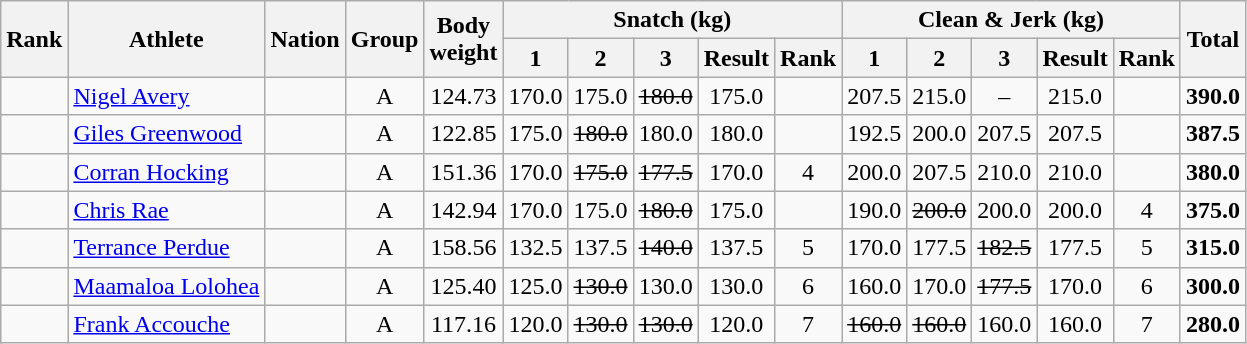<table class="wikitable sortable" style="text-align:center;">
<tr>
<th rowspan=2>Rank</th>
<th rowspan=2>Athlete</th>
<th rowspan=2>Nation</th>
<th rowspan=2>Group</th>
<th rowspan=2>Body<br>weight</th>
<th colspan=5>Snatch (kg)</th>
<th colspan=5>Clean & Jerk (kg)</th>
<th rowspan=2>Total</th>
</tr>
<tr>
<th>1</th>
<th>2</th>
<th>3</th>
<th>Result</th>
<th>Rank</th>
<th>1</th>
<th>2</th>
<th>3</th>
<th>Result</th>
<th>Rank</th>
</tr>
<tr>
<td></td>
<td align=left><a href='#'>Nigel Avery</a></td>
<td align=left></td>
<td>A</td>
<td>124.73</td>
<td>170.0</td>
<td>175.0</td>
<td><s>180.0</s></td>
<td>175.0</td>
<td></td>
<td>207.5</td>
<td>215.0</td>
<td>–</td>
<td>215.0</td>
<td></td>
<td><strong>390.0</strong></td>
</tr>
<tr>
<td></td>
<td align=left><a href='#'>Giles Greenwood</a></td>
<td align=left></td>
<td>A</td>
<td>122.85</td>
<td>175.0</td>
<td><s>180.0</s></td>
<td>180.0</td>
<td>180.0</td>
<td></td>
<td>192.5</td>
<td>200.0</td>
<td>207.5</td>
<td>207.5</td>
<td></td>
<td><strong>387.5</strong></td>
</tr>
<tr>
<td></td>
<td align=left><a href='#'>Corran Hocking</a></td>
<td align=left></td>
<td>A</td>
<td>151.36</td>
<td>170.0</td>
<td><s>175.0</s></td>
<td><s>177.5</s></td>
<td>170.0</td>
<td>4</td>
<td>200.0</td>
<td>207.5</td>
<td>210.0</td>
<td>210.0</td>
<td></td>
<td><strong>380.0</strong></td>
</tr>
<tr>
<td></td>
<td align=left><a href='#'>Chris Rae</a></td>
<td align=left></td>
<td>A</td>
<td>142.94</td>
<td>170.0</td>
<td>175.0</td>
<td><s>180.0</s></td>
<td>175.0</td>
<td></td>
<td>190.0</td>
<td><s>200.0</s></td>
<td>200.0</td>
<td>200.0</td>
<td>4</td>
<td><strong>375.0</strong></td>
</tr>
<tr>
<td></td>
<td align=left><a href='#'>Terrance Perdue</a></td>
<td align=left></td>
<td>A</td>
<td>158.56</td>
<td>132.5</td>
<td>137.5</td>
<td><s>140.0</s></td>
<td>137.5</td>
<td>5</td>
<td>170.0</td>
<td>177.5</td>
<td><s>182.5</s></td>
<td>177.5</td>
<td>5</td>
<td><strong>315.0</strong></td>
</tr>
<tr>
<td></td>
<td align=left><a href='#'>Maamaloa Lolohea</a></td>
<td align=left></td>
<td>A</td>
<td>125.40</td>
<td>125.0</td>
<td><s>130.0</s></td>
<td>130.0</td>
<td>130.0</td>
<td>6</td>
<td>160.0</td>
<td>170.0</td>
<td><s>177.5</s></td>
<td>170.0</td>
<td>6</td>
<td><strong>300.0</strong></td>
</tr>
<tr>
<td></td>
<td align=left><a href='#'>Frank Accouche</a></td>
<td align=left></td>
<td>A</td>
<td>117.16</td>
<td>120.0</td>
<td><s>130.0</s></td>
<td><s>130.0</s></td>
<td>120.0</td>
<td>7</td>
<td><s>160.0</s></td>
<td><s>160.0</s></td>
<td>160.0</td>
<td>160.0</td>
<td>7</td>
<td><strong>280.0</strong></td>
</tr>
</table>
